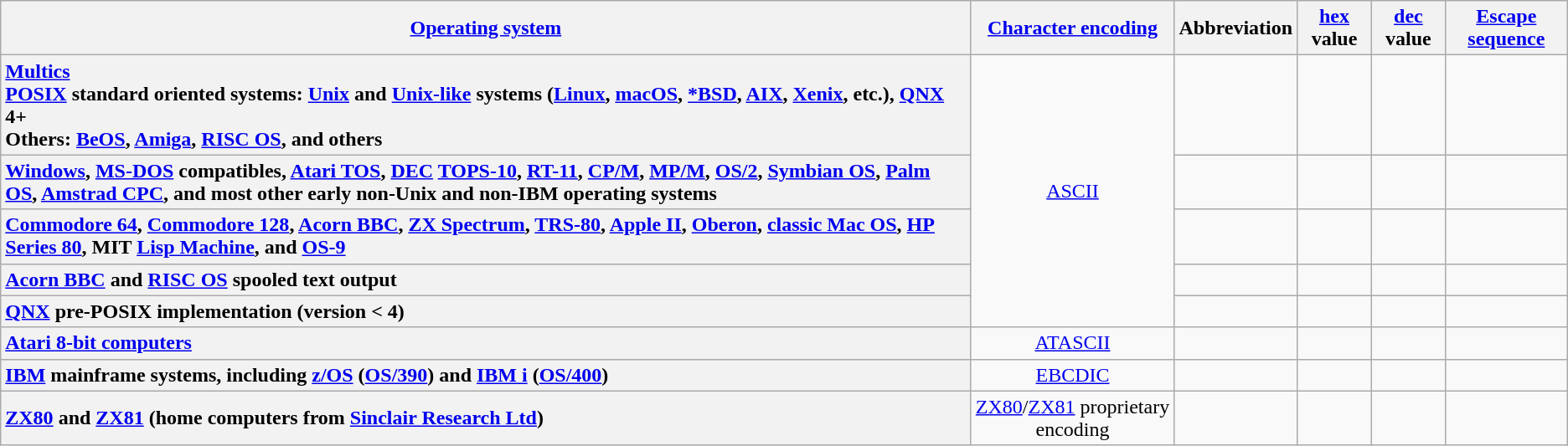<table class="wikitable plainrowheaders" style="text-align: center;">
<tr>
<th scope="col"><a href='#'>Operating system</a></th>
<th scope="col"><a href='#'>Character encoding</a></th>
<th scope="col">Abbreviation</th>
<th scope="col"><a href='#'>hex</a> value</th>
<th scope="col"><a href='#'>dec</a> value</th>
<th scope="col"><a href='#'>Escape sequence</a></th>
</tr>
<tr>
<th scope="row" style="text-align:left;"><a href='#'>Multics</a><br><a href='#'>POSIX</a> standard oriented systems: <a href='#'>Unix</a> and <a href='#'>Unix-like</a> systems (<a href='#'>Linux</a>, <a href='#'>macOS</a>, <a href='#'>*BSD</a>, <a href='#'>AIX</a>, <a href='#'>Xenix</a>, etc.), <a href='#'>QNX</a> 4+<br>Others: <a href='#'>BeOS</a>, <a href='#'>Amiga</a>, <a href='#'>RISC OS</a>, and others</th>
<td rowspan="5"><a href='#'>ASCII</a></td>
<td></td>
<td></td>
<td></td>
<td></td>
</tr>
<tr>
<th scope="row" style="text-align:left;"><a href='#'>Windows</a>, <a href='#'>MS-DOS</a> compatibles, <a href='#'>Atari TOS</a>, <a href='#'>DEC</a> <a href='#'>TOPS-10</a>, <a href='#'>RT-11</a>, <a href='#'>CP/M</a>, <a href='#'>MP/M</a>, <a href='#'>OS/2</a>, <a href='#'>Symbian OS</a>, <a href='#'>Palm OS</a>, <a href='#'>Amstrad CPC</a>, and most other early non-Unix and non-IBM operating systems</th>
<td></td>
<td></td>
<td></td>
<td></td>
</tr>
<tr>
<th scope="row" style="text-align:left;"><a href='#'>Commodore 64</a>, <a href='#'>Commodore 128</a>, <a href='#'>Acorn BBC</a>, <a href='#'>ZX Spectrum</a>, <a href='#'>TRS-80</a>, <a href='#'>Apple II</a>, <a href='#'>Oberon</a>, <a href='#'>classic Mac OS</a>, <a href='#'>HP Series 80</a>, MIT <a href='#'>Lisp Machine</a>, and <a href='#'>OS-9</a></th>
<td></td>
<td></td>
<td></td>
<td></td>
</tr>
<tr>
<th scope="row" style="text-align:left;"><a href='#'>Acorn BBC</a> and <a href='#'>RISC OS</a> spooled text output</th>
<td></td>
<td></td>
<td></td>
<td></td>
</tr>
<tr>
<th scope="row" style="text-align:left;"><a href='#'>QNX</a> pre-POSIX implementation (version < 4)</th>
<td></td>
<td></td>
<td></td>
<td></td>
</tr>
<tr>
<th scope="row" style="text-align:left;"><a href='#'>Atari 8-bit computers</a></th>
<td rowspan="1"><a href='#'>ATASCII</a></td>
<td></td>
<td></td>
<td></td>
<td></td>
</tr>
<tr>
<th scope="row" style="text-align:left;"><a href='#'>IBM</a> mainframe systems, including <a href='#'>z/OS</a> (<a href='#'>OS/390</a>) and <a href='#'>IBM i</a> (<a href='#'>OS/400</a>)</th>
<td><a href='#'>EBCDIC</a></td>
<td></td>
<td></td>
<td></td>
<td></td>
</tr>
<tr>
<th scope="row" style="text-align:left;"><a href='#'>ZX80</a> and <a href='#'>ZX81</a> (home computers from <a href='#'>Sinclair Research Ltd</a>)</th>
<td><a href='#'>ZX80</a>/<a href='#'>ZX81</a> proprietary encoding</td>
<td></td>
<td></td>
<td></td>
<td></td>
</tr>
</table>
